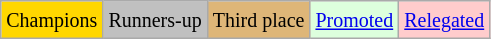<table class="wikitable">
<tr>
<td bgcolor=gold><small>Champions</small></td>
<td bgcolor=silver><small>Runners-up</small></td>
<td bgcolor=#deb678><small>Third place</small></td>
<td bgcolor="#DDFFDD"><small><a href='#'>Promoted</a></small></td>
<td bgcolor="#FFCCCC"><small><a href='#'>Relegated</a></small></td>
</tr>
</table>
